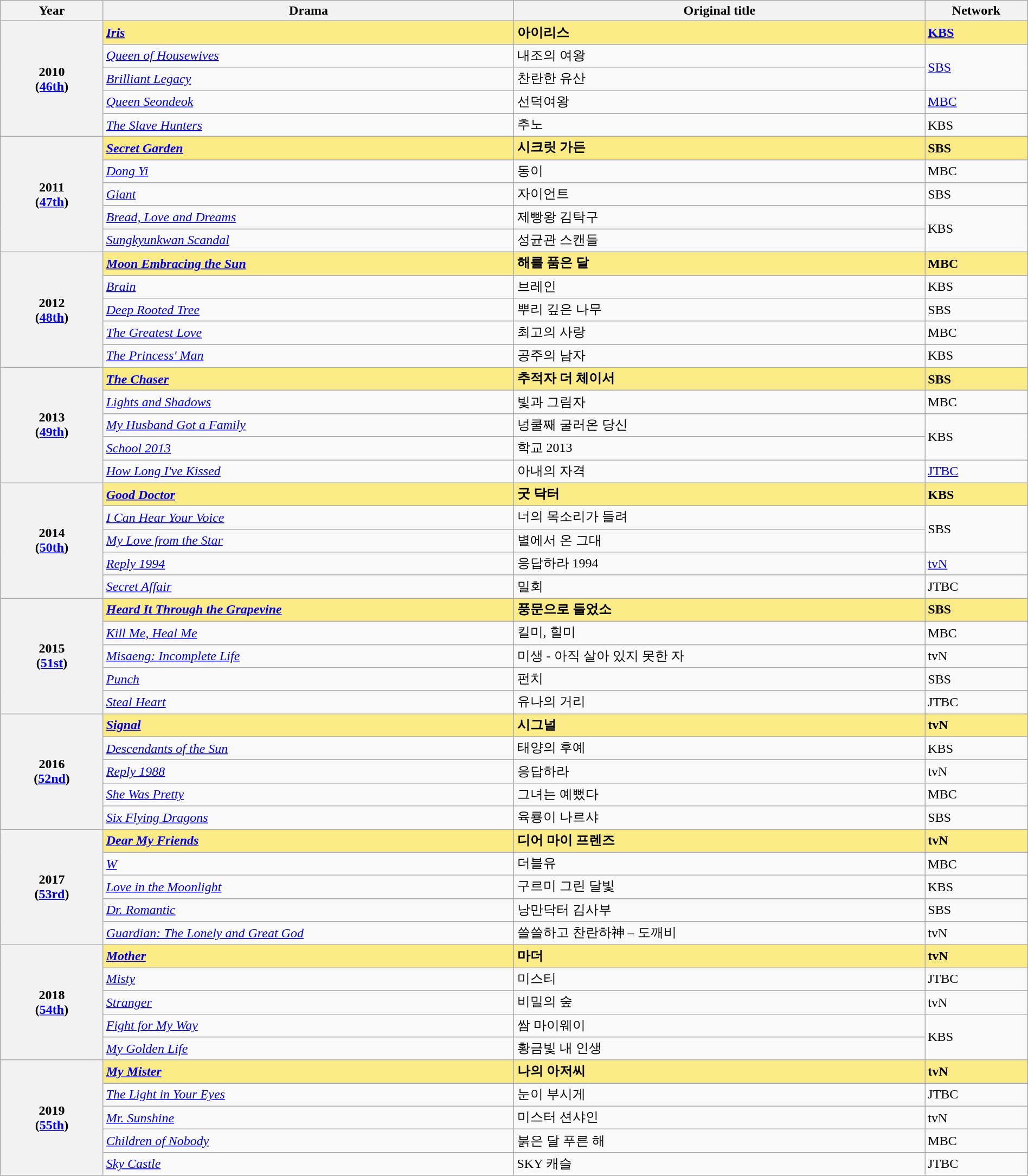<table class="wikitable" width="100%">
<tr>
<th style="width:10%;">Year</th>
<th style="width:40%;">Drama</th>
<th style="width:40%;">Original title</th>
<th style="width:10%;">Network</th>
</tr>
<tr>
<th rowspan="5">2010<br>(<a href='#'>46th</a>)</th>
<td style="background:#FAEB86;"><em><a href='#'><strong>Iris</strong></a> </em></td>
<td style="background:#FAEB86;"><strong>아이리스</strong></td>
<td style="background:#FAEB86;"><strong><a href='#'>KBS</a></strong></td>
</tr>
<tr>
<td><em><a href='#'>Queen of Housewives</a></em></td>
<td>내조의 여왕</td>
<td rowspan="2"><a href='#'>SBS</a></td>
</tr>
<tr>
<td><em><a href='#'>Brilliant Legacy</a></em></td>
<td>찬란한 유산</td>
</tr>
<tr>
<td><em><a href='#'>Queen Seondeok</a></em></td>
<td>선덕여왕</td>
<td><a href='#'>MBC</a></td>
</tr>
<tr>
<td><em><a href='#'>The Slave Hunters</a></em></td>
<td>추노</td>
<td>KBS</td>
</tr>
<tr>
<th rowspan="5">2011<br>(<a href='#'>47th</a>)</th>
<td style="background:#FAEB86;"><strong><em><a href='#'>Secret Garden</a> </em></strong></td>
<td style="background:#FAEB86;"><strong>시크릿 가든</strong></td>
<td style="background:#FAEB86;"><strong>SBS</strong></td>
</tr>
<tr>
<td><em><a href='#'>Dong Yi</a></em></td>
<td>동이</td>
<td>MBC</td>
</tr>
<tr>
<td><em><a href='#'>Giant</a></em></td>
<td>자이언트</td>
<td>SBS</td>
</tr>
<tr>
<td><em><a href='#'>Bread, Love and Dreams</a></em></td>
<td>제빵왕 김탁구</td>
<td rowspan="2">KBS</td>
</tr>
<tr>
<td><em><a href='#'>Sungkyunkwan Scandal</a></em></td>
<td>성균관 스캔들</td>
</tr>
<tr>
<th rowspan="5">2012<br>(<a href='#'>48th</a>)</th>
<td style="background:#FAEB86;"><strong><em><a href='#'>Moon Embracing the Sun</a> </em></strong></td>
<td style="background:#FAEB86;"><strong>해를 품은 달</strong></td>
<td style="background:#FAEB86;"><strong>MBC</strong></td>
</tr>
<tr>
<td><a href='#'><em>Brain</em></a></td>
<td>브레인</td>
<td>KBS</td>
</tr>
<tr>
<td><em><a href='#'>Deep Rooted Tree</a></em></td>
<td>뿌리 깊은 나무</td>
<td>SBS</td>
</tr>
<tr>
<td><em><a href='#'>The Greatest Love</a></em></td>
<td>최고의 사랑</td>
<td>MBC</td>
</tr>
<tr>
<td><em><a href='#'>The Princess' Man</a></em></td>
<td>공주의 남자</td>
<td>KBS</td>
</tr>
<tr>
<th rowspan="5">2013<br>(<a href='#'>49th</a>)</th>
<td style="background:#FAEB86;"><strong><em><a href='#'>The Chaser</a> </em></strong></td>
<td style="background:#FAEB86;"><strong>추적자 더 체이서</strong></td>
<td style="background:#FAEB86;"><strong>SBS</strong></td>
</tr>
<tr>
<td><em><a href='#'>Lights and Shadows</a></em></td>
<td>빛과 그림자</td>
<td>MBC</td>
</tr>
<tr>
<td><em><a href='#'>My Husband Got a Family</a></em></td>
<td>넝쿨째 굴러온 당신</td>
<td rowspan="2">KBS</td>
</tr>
<tr>
<td><em><a href='#'>School 2013</a></em></td>
<td>학교 2013</td>
</tr>
<tr>
<td><em><a href='#'>How Long I've Kissed</a></em></td>
<td>아내의 자격</td>
<td><a href='#'>JTBC</a></td>
</tr>
<tr>
<th rowspan="5">2014<br>(<a href='#'>50th</a>)</th>
<td style="background:#FAEB86;"><strong><em><a href='#'>Good Doctor</a> </em></strong></td>
<td style="background:#FAEB86;"><strong>굿 닥터</strong></td>
<td style="background:#FAEB86;"><strong>KBS</strong></td>
</tr>
<tr>
<td><em><a href='#'>I Can Hear Your Voice</a></em></td>
<td>너의 목소리가 들려</td>
<td rowspan="2">SBS</td>
</tr>
<tr>
<td><em><a href='#'>My Love from the Star</a></em></td>
<td>별에서 온 그대</td>
</tr>
<tr>
<td><em><a href='#'>Reply 1994</a></em></td>
<td>응답하라 1994</td>
<td><a href='#'>tvN</a></td>
</tr>
<tr>
<td><em><a href='#'>Secret Affair</a></em></td>
<td>밀회</td>
<td>JTBC</td>
</tr>
<tr>
<th rowspan="5">2015<br>(<a href='#'>51st</a>)</th>
<td style="background:#FAEB86;"><strong><em><a href='#'>Heard It Through the Grapevine</a> </em></strong></td>
<td style="background:#FAEB86;"><strong>풍문으로 들었소</strong></td>
<td style="background:#FAEB86;"><strong>SBS</strong></td>
</tr>
<tr>
<td><em><a href='#'>Kill Me, Heal Me</a></em></td>
<td>킬미, 힐미</td>
<td>MBC</td>
</tr>
<tr>
<td><em><a href='#'>Misaeng: Incomplete Life</a></em></td>
<td>미생 - 아직 살아 있지 못한 자</td>
<td>tvN</td>
</tr>
<tr>
<td><em><a href='#'>Punch</a></em></td>
<td>펀치</td>
<td>SBS</td>
</tr>
<tr>
<td><em><a href='#'>Steal Heart</a></em></td>
<td>유나의 거리</td>
<td>JTBC</td>
</tr>
<tr>
<th rowspan="5">2016<br>(<a href='#'>52nd</a>)</th>
<td style="background:#FAEB86;"><em><a href='#'><strong>Signal</strong></a> </em></td>
<td style="background:#FAEB86;"><strong>시그널</strong></td>
<td style="background:#FAEB86;"><strong>tvN</strong></td>
</tr>
<tr>
<td><em><a href='#'>Descendants of the Sun</a></em></td>
<td>태양의 후예</td>
<td>KBS</td>
</tr>
<tr>
<td><em><a href='#'>Reply 1988</a></em></td>
<td>응답하라</td>
<td>tvN</td>
</tr>
<tr>
<td><em><a href='#'>She Was Pretty</a></em></td>
<td>그녀는 예뻤다</td>
<td>MBC</td>
</tr>
<tr>
<td><em><a href='#'>Six Flying Dragons</a></em></td>
<td>육룡이 나르샤</td>
<td>SBS</td>
</tr>
<tr>
<th rowspan="5">2017<br>(<a href='#'>53rd</a>)</th>
<td style="background:#FAEB86;"><strong><em><a href='#'>Dear My Friends</a> </em></strong></td>
<td style="background:#FAEB86;"><strong>디어 마이 프렌즈</strong></td>
<td style="background:#FAEB86;"><strong>tvN</strong></td>
</tr>
<tr>
<td><em><a href='#'>W</a></em></td>
<td>더블유</td>
<td>MBC</td>
</tr>
<tr>
<td><em><a href='#'>Love in the Moonlight</a></em></td>
<td>구르미 그린 달빛</td>
<td>KBS</td>
</tr>
<tr>
<td><em><a href='#'>Dr. Romantic</a></em></td>
<td>낭만닥터 김사부</td>
<td>SBS</td>
</tr>
<tr>
<td><em><a href='#'>Guardian: The Lonely and Great God</a></em></td>
<td>쓸쓸하고 찬란하神 – 도깨비</td>
<td>tvN</td>
</tr>
<tr>
<th rowspan="5">2018<br>(<a href='#'>54th</a>)</th>
<td style="background:#FAEB86;"><em><a href='#'><strong>Mother</strong></a> </em></td>
<td style="background:#FAEB86;"><strong>마더</strong></td>
<td style="background:#FAEB86;"><strong>tvN</strong></td>
</tr>
<tr>
<td><a href='#'><em>Misty</em></a></td>
<td>미스티</td>
<td>JTBC</td>
</tr>
<tr>
<td><em><a href='#'>Stranger</a></em></td>
<td>비밀의 숲</td>
<td>tvN</td>
</tr>
<tr>
<td><em><a href='#'>Fight for My Way</a></em></td>
<td>쌈 마이웨이</td>
<td rowspan="2">KBS</td>
</tr>
<tr>
<td><em><a href='#'>My Golden Life</a></em></td>
<td>황금빛 내 인생</td>
</tr>
<tr>
<th rowspan="5">2019<br>(<a href='#'>55th</a>)</th>
<td style="background:#FAEB86;"><strong><em><a href='#'>My Mister</a> </em></strong></td>
<td style="background:#FAEB86;"><strong>나의 아저씨</strong></td>
<td style="background:#FAEB86;"><strong>tvN</strong></td>
</tr>
<tr>
<td><a href='#'><em>The Light in Your Eyes</em></a></td>
<td>눈이 부시게</td>
<td>JTBC</td>
</tr>
<tr>
<td><em><a href='#'>Mr. Sunshine</a></em></td>
<td>미스터 션샤인</td>
<td>tvN</td>
</tr>
<tr>
<td><em><a href='#'>Children of Nobody</a></em></td>
<td>붉은 달 푸른 해</td>
<td>MBC</td>
</tr>
<tr>
<td><em><a href='#'>Sky Castle</a></em></td>
<td>SKY 캐슬</td>
<td>JTBC</td>
</tr>
</table>
